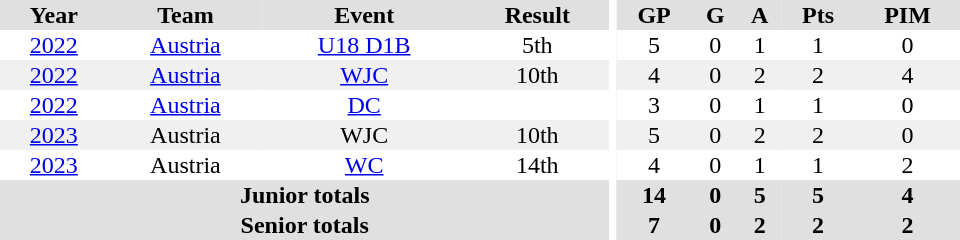<table border="0" cellpadding="1" cellspacing="0" ID="Table3" style="text-align:center; width:40em;">
<tr bgcolor="#e0e0e0">
<th>Year</th>
<th>Team</th>
<th>Event</th>
<th>Result</th>
<th rowspan="99" bgcolor="#ffffff"></th>
<th>GP</th>
<th>G</th>
<th>A</th>
<th>Pts</th>
<th>PIM</th>
</tr>
<tr>
<td><a href='#'>2022</a></td>
<td><a href='#'>Austria</a></td>
<td><a href='#'>U18 D1B</a></td>
<td>5th</td>
<td>5</td>
<td>0</td>
<td>1</td>
<td>1</td>
<td>0</td>
</tr>
<tr bgcolor="#f0f0f0">
<td><a href='#'>2022</a></td>
<td><a href='#'>Austria</a></td>
<td><a href='#'>WJC</a></td>
<td>10th</td>
<td>4</td>
<td>0</td>
<td>2</td>
<td>2</td>
<td>4</td>
</tr>
<tr>
<td><a href='#'>2022</a></td>
<td><a href='#'>Austria</a></td>
<td><a href='#'>DC</a></td>
<td></td>
<td>3</td>
<td>0</td>
<td>1</td>
<td>1</td>
<td>0</td>
</tr>
<tr bgcolor="#f0f0f0">
<td><a href='#'>2023</a></td>
<td>Austria</td>
<td>WJC</td>
<td>10th</td>
<td>5</td>
<td>0</td>
<td>2</td>
<td>2</td>
<td>0</td>
</tr>
<tr>
<td><a href='#'>2023</a></td>
<td>Austria</td>
<td><a href='#'>WC</a></td>
<td>14th</td>
<td>4</td>
<td>0</td>
<td>1</td>
<td>1</td>
<td>2</td>
</tr>
<tr bgcolor="#e0e0e0">
<th colspan="4">Junior totals</th>
<th>14</th>
<th>0</th>
<th>5</th>
<th>5</th>
<th>4</th>
</tr>
<tr bgcolor="#e0e0e0">
<th colspan="4">Senior totals</th>
<th>7</th>
<th>0</th>
<th>2</th>
<th>2</th>
<th>2</th>
</tr>
</table>
